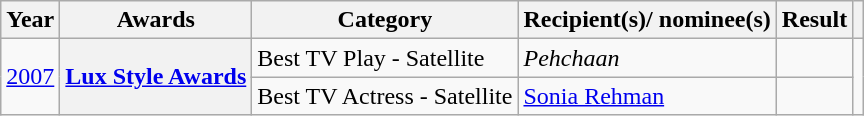<table class="wikitable plainrowheaders">
<tr>
<th>Year</th>
<th>Awards</th>
<th>Category</th>
<th>Recipient(s)/ nominee(s)</th>
<th>Result</th>
<th></th>
</tr>
<tr>
<td rowspan="2"><a href='#'>2007</a></td>
<th scope="row" rowspan="2"><a href='#'>Lux Style Awards</a></th>
<td>Best TV Play - Satellite</td>
<td><em>Pehchaan</em></td>
<td></td>
<td rowspan="2"></td>
</tr>
<tr>
<td>Best TV Actress - Satellite</td>
<td><a href='#'>Sonia Rehman</a></td>
<td></td>
</tr>
</table>
